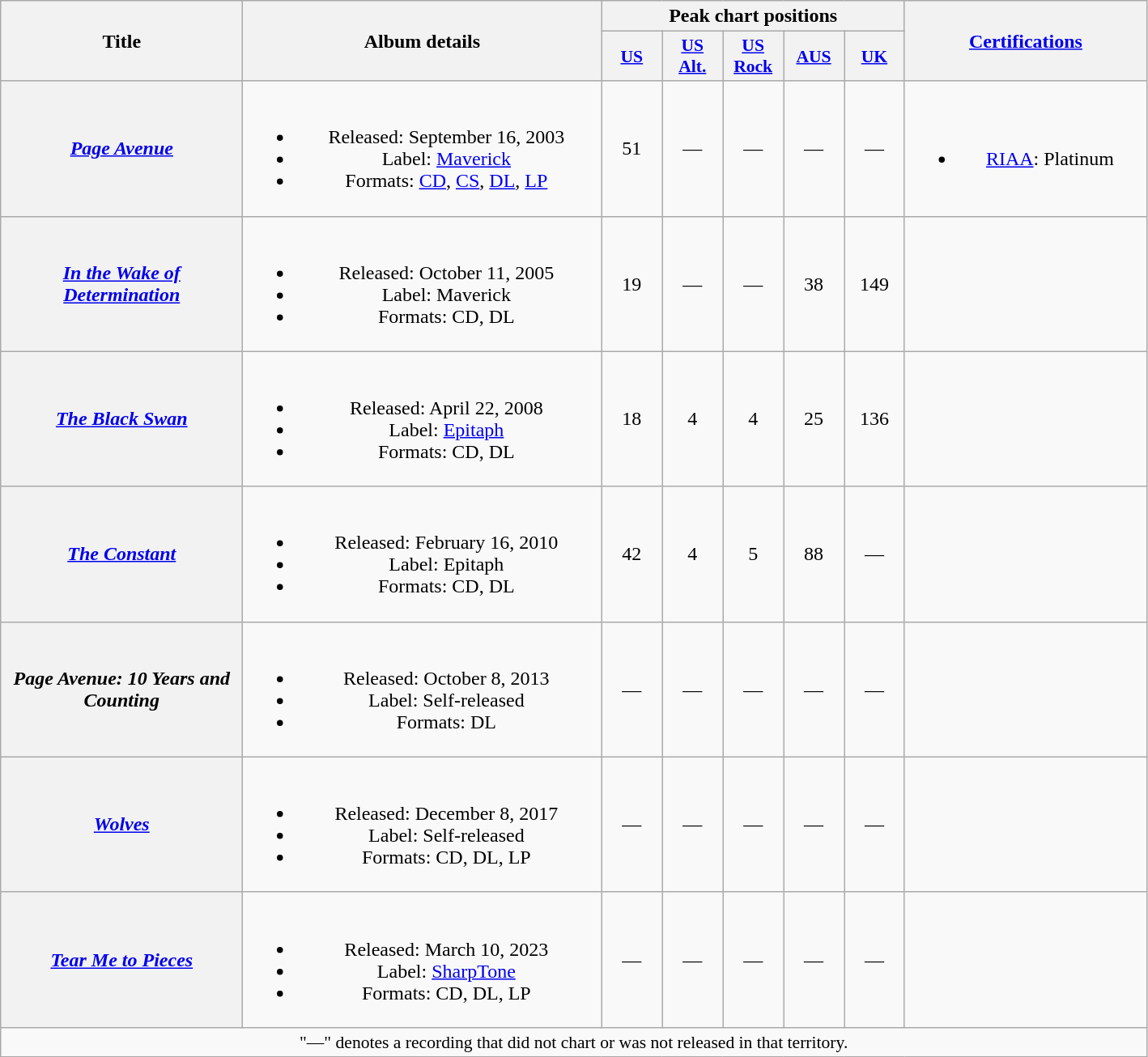<table class="wikitable plainrowheaders" style="text-align:center;">
<tr>
<th scope="col" rowspan="2" style="width:12em;">Title</th>
<th scope="col" rowspan="2" style="width:18em;">Album details</th>
<th scope="col" colspan="5">Peak chart positions</th>
<th scope="col" rowspan="2" style="width:12em;"><a href='#'>Certifications</a></th>
</tr>
<tr>
<th scope="col" style="width:3em;font-size:90%;"><a href='#'>US</a><br></th>
<th scope="col" style="width:3em;font-size:90%;"><a href='#'>US<br>Alt.</a><br></th>
<th scope="col" style="width:3em;font-size:90%;"><a href='#'>US<br>Rock</a><br></th>
<th scope="col" style="width:3em;font-size:90%;"><a href='#'>AUS</a><br></th>
<th scope="col" style="width:3em;font-size:90%;"><a href='#'>UK</a><br></th>
</tr>
<tr>
<th scope="row"><em><a href='#'>Page Avenue</a></em></th>
<td><br><ul><li>Released: September 16, 2003</li><li>Label: <a href='#'>Maverick</a></li><li>Formats: <a href='#'>CD</a>, <a href='#'>CS</a>, <a href='#'>DL</a>, <a href='#'>LP</a></li></ul></td>
<td>51</td>
<td>—</td>
<td>—</td>
<td>—</td>
<td>—</td>
<td><br><ul><li><a href='#'>RIAA</a>: Platinum</li></ul></td>
</tr>
<tr>
<th scope="row"><em><a href='#'>In the Wake of Determination</a></em></th>
<td><br><ul><li>Released: October 11, 2005</li><li>Label: Maverick</li><li>Formats: CD, DL</li></ul></td>
<td>19</td>
<td>—</td>
<td>—</td>
<td>38</td>
<td>149</td>
<td></td>
</tr>
<tr>
<th scope="row"><em><a href='#'>The Black Swan</a></em></th>
<td><br><ul><li>Released: April 22, 2008</li><li>Label: <a href='#'>Epitaph</a></li><li>Formats: CD, DL</li></ul></td>
<td>18</td>
<td>4</td>
<td>4</td>
<td>25</td>
<td>136</td>
<td></td>
</tr>
<tr>
<th scope="row"><em><a href='#'>The Constant</a></em></th>
<td><br><ul><li>Released: February 16, 2010</li><li>Label: Epitaph</li><li>Formats: CD, DL</li></ul></td>
<td>42</td>
<td>4</td>
<td>5</td>
<td>88</td>
<td>—</td>
<td></td>
</tr>
<tr>
<th scope="row"><em>Page Avenue: 10 Years and Counting</em></th>
<td><br><ul><li>Released: October 8, 2013</li><li>Label: Self-released</li><li>Formats: DL</li></ul></td>
<td>—</td>
<td>—</td>
<td>—</td>
<td>—</td>
<td>—</td>
<td></td>
</tr>
<tr>
<th scope="row"><em><a href='#'>Wolves</a></em></th>
<td><br><ul><li>Released: December 8, 2017</li><li>Label: Self-released</li><li>Formats: CD, DL, LP</li></ul></td>
<td>—</td>
<td>—</td>
<td>—</td>
<td>—</td>
<td>—</td>
<td></td>
</tr>
<tr>
<th scope="row"><em><a href='#'>Tear Me to Pieces</a></em></th>
<td><br><ul><li>Released: March 10, 2023</li><li>Label: <a href='#'>SharpTone</a></li><li>Formats: CD, DL, LP</li></ul></td>
<td>—</td>
<td>—</td>
<td>—</td>
<td>—</td>
<td>—</td>
<td></td>
</tr>
<tr>
<td colspan="10" style="font-size:90%">"—" denotes a recording that did not chart or was not released in that territory.</td>
</tr>
</table>
